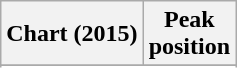<table class="wikitable sortable plainrowheaders" style="text-align:center">
<tr>
<th scope="col">Chart (2015)</th>
<th scope="col">Peak<br> position</th>
</tr>
<tr>
</tr>
<tr>
</tr>
<tr>
</tr>
<tr>
</tr>
<tr>
</tr>
<tr>
</tr>
</table>
